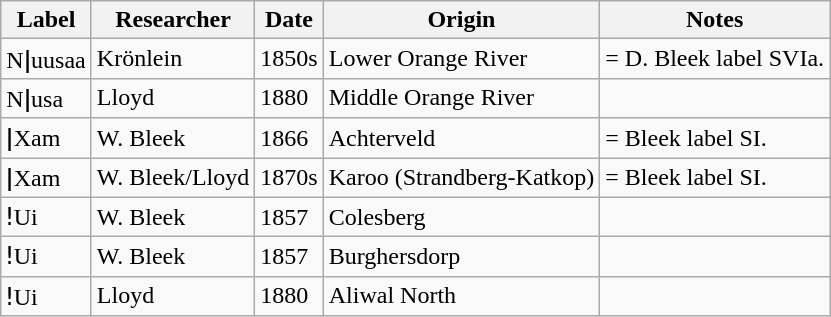<table class=wikitable>
<tr>
<th>Label</th>
<th>Researcher</th>
<th>Date</th>
<th>Origin</th>
<th>Notes</th>
</tr>
<tr>
<td>Nǀuusaa</td>
<td>Krönlein</td>
<td>1850s</td>
<td>Lower Orange River</td>
<td>= D. Bleek label SVIa.</td>
</tr>
<tr>
<td>Nǀusa</td>
<td>Lloyd</td>
<td>1880</td>
<td>Middle Orange River</td>
</tr>
<tr>
<td>ǀXam</td>
<td>W. Bleek</td>
<td>1866</td>
<td>Achterveld</td>
<td>= Bleek label SI.</td>
</tr>
<tr>
<td>ǀXam</td>
<td>W. Bleek/Lloyd</td>
<td>1870s</td>
<td>Karoo (Strandberg-Katkop)</td>
<td>= Bleek label SI.</td>
</tr>
<tr>
<td>ǃUi</td>
<td>W. Bleek</td>
<td>1857</td>
<td>Colesberg</td>
<td></td>
</tr>
<tr>
<td>ǃUi</td>
<td>W. Bleek</td>
<td>1857</td>
<td>Burghersdorp</td>
<td></td>
</tr>
<tr>
<td>ǃUi</td>
<td>Lloyd</td>
<td>1880</td>
<td>Aliwal North</td>
<td></td>
</tr>
</table>
